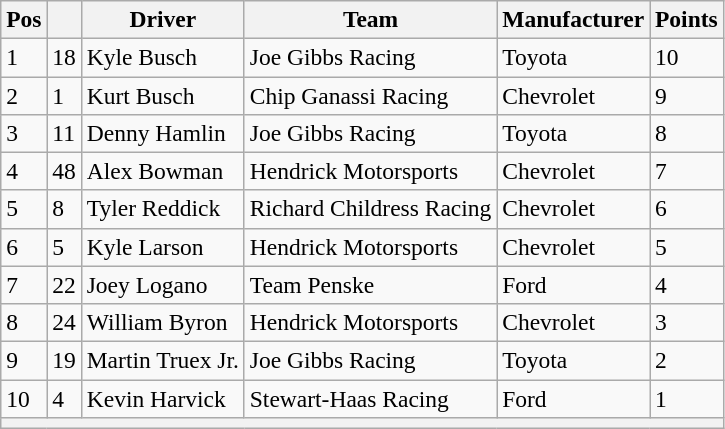<table class="wikitable" style="font-size:98%">
<tr>
<th>Pos</th>
<th></th>
<th>Driver</th>
<th>Team</th>
<th>Manufacturer</th>
<th>Points</th>
</tr>
<tr>
<td>1</td>
<td>18</td>
<td>Kyle Busch</td>
<td>Joe Gibbs Racing</td>
<td>Toyota</td>
<td>10</td>
</tr>
<tr>
<td>2</td>
<td>1</td>
<td>Kurt Busch</td>
<td>Chip Ganassi Racing</td>
<td>Chevrolet</td>
<td>9</td>
</tr>
<tr>
<td>3</td>
<td>11</td>
<td>Denny Hamlin</td>
<td>Joe Gibbs Racing</td>
<td>Toyota</td>
<td>8</td>
</tr>
<tr>
<td>4</td>
<td>48</td>
<td>Alex Bowman</td>
<td>Hendrick Motorsports</td>
<td>Chevrolet</td>
<td>7</td>
</tr>
<tr>
<td>5</td>
<td>8</td>
<td>Tyler Reddick</td>
<td>Richard Childress Racing</td>
<td>Chevrolet</td>
<td>6</td>
</tr>
<tr>
<td>6</td>
<td>5</td>
<td>Kyle Larson</td>
<td>Hendrick Motorsports</td>
<td>Chevrolet</td>
<td>5</td>
</tr>
<tr>
<td>7</td>
<td>22</td>
<td>Joey Logano</td>
<td>Team Penske</td>
<td>Ford</td>
<td>4</td>
</tr>
<tr>
<td>8</td>
<td>24</td>
<td>William Byron</td>
<td>Hendrick Motorsports</td>
<td>Chevrolet</td>
<td>3</td>
</tr>
<tr>
<td>9</td>
<td>19</td>
<td>Martin Truex Jr.</td>
<td>Joe Gibbs Racing</td>
<td>Toyota</td>
<td>2</td>
</tr>
<tr>
<td>10</td>
<td>4</td>
<td>Kevin Harvick</td>
<td>Stewart-Haas Racing</td>
<td>Ford</td>
<td>1</td>
</tr>
<tr>
<th colspan="6"></th>
</tr>
</table>
